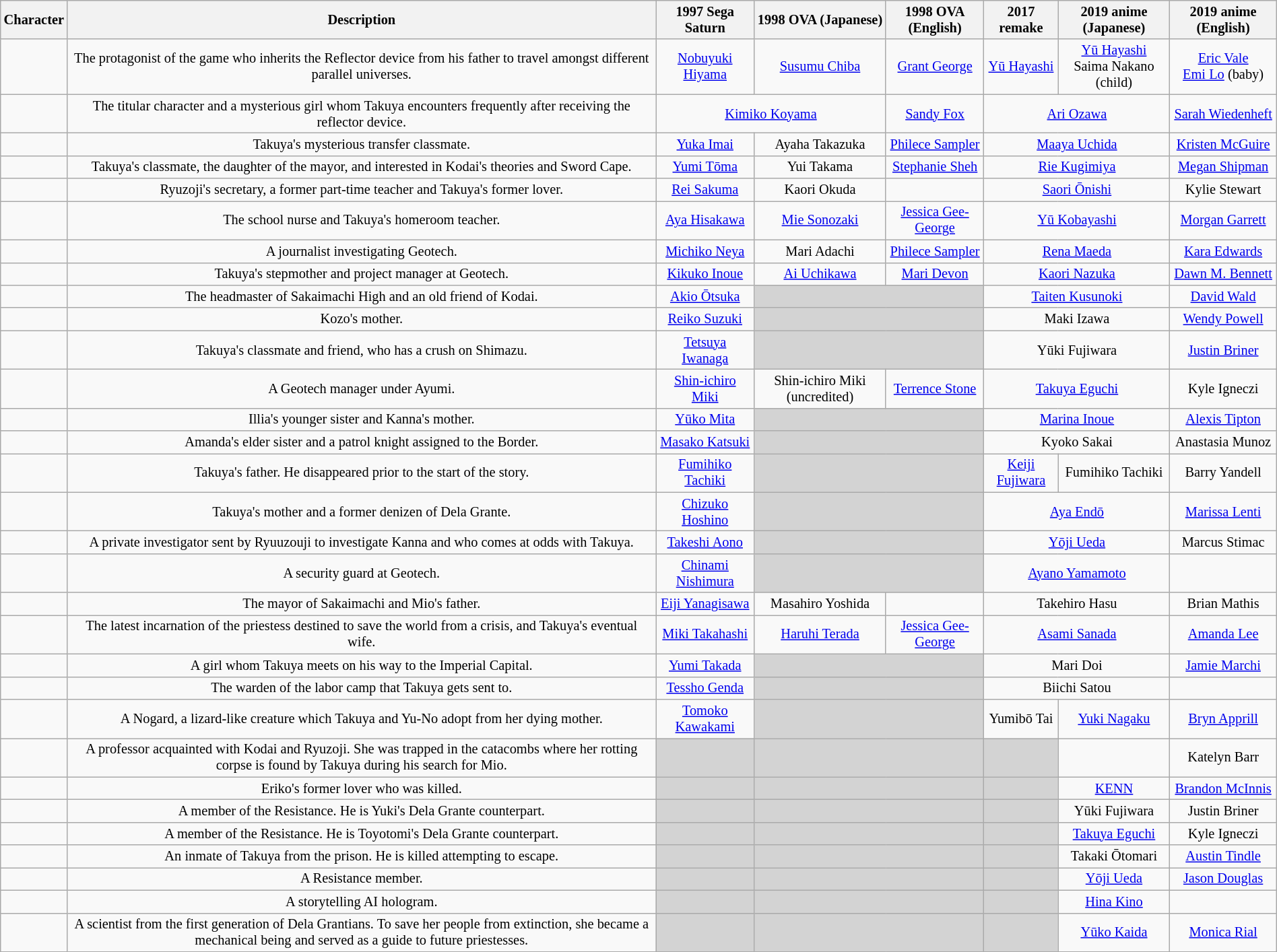<table border="0" cellspacing="1" cellpadding="1" style="font-size:85%; width:100%; text-align:center" class="wikitable col1left col2left">
<tr>
<th>Character</th>
<th>Description</th>
<th>1997 Sega Saturn</th>
<th>1998 OVA (Japanese)</th>
<th>1998 OVA (English)</th>
<th>2017 remake</th>
<th>2019 anime (Japanese)</th>
<th>2019 anime (English)</th>
</tr>
<tr>
<td></td>
<td>The protagonist of the game who inherits the Reflector device from his father to travel amongst different parallel universes.</td>
<td><a href='#'>Nobuyuki Hiyama</a></td>
<td><a href='#'>Susumu Chiba</a></td>
<td><a href='#'>Grant George</a></td>
<td><a href='#'>Yū Hayashi</a></td>
<td><a href='#'>Yū Hayashi</a><br>Saima Nakano (child)</td>
<td><a href='#'>Eric Vale</a><br><a href='#'>Emi Lo</a> (baby)</td>
</tr>
<tr>
<td></td>
<td>The titular character and a mysterious girl whom Takuya encounters frequently after receiving the reflector device.</td>
<td colspan="2"><a href='#'>Kimiko Koyama</a></td>
<td><a href='#'>Sandy Fox</a></td>
<td colspan="2"><a href='#'>Ari Ozawa</a></td>
<td><a href='#'>Sarah Wiedenheft</a></td>
</tr>
<tr>
<td></td>
<td>Takuya's mysterious transfer classmate.</td>
<td><a href='#'>Yuka Imai</a></td>
<td>Ayaha Takazuka</td>
<td><a href='#'>Philece Sampler</a></td>
<td colspan="2"><a href='#'>Maaya Uchida</a></td>
<td><a href='#'>Kristen McGuire</a></td>
</tr>
<tr>
<td></td>
<td>Takuya's classmate, the daughter of the mayor, and interested in Kodai's theories and Sword Cape.</td>
<td><a href='#'>Yumi Tōma</a></td>
<td>Yui Takama</td>
<td><a href='#'>Stephanie Sheh</a></td>
<td colspan="2"><a href='#'>Rie Kugimiya</a></td>
<td><a href='#'>Megan Shipman</a></td>
</tr>
<tr>
<td></td>
<td>Ryuzoji's secretary, a former part-time teacher and Takuya's former lover.</td>
<td><a href='#'>Rei Sakuma</a></td>
<td>Kaori Okuda</td>
<td></td>
<td colspan="2"><a href='#'>Saori Ōnishi</a></td>
<td>Kylie Stewart</td>
</tr>
<tr>
<td></td>
<td>The school nurse and Takuya's homeroom teacher.</td>
<td><a href='#'>Aya Hisakawa</a></td>
<td><a href='#'>Mie Sonozaki</a></td>
<td><a href='#'>Jessica Gee-George</a></td>
<td colspan="2"><a href='#'>Yū Kobayashi</a></td>
<td><a href='#'>Morgan Garrett</a></td>
</tr>
<tr>
<td></td>
<td>A journalist investigating Geotech.</td>
<td><a href='#'>Michiko Neya</a></td>
<td>Mari Adachi</td>
<td><a href='#'>Philece Sampler</a></td>
<td colspan="2"><a href='#'>Rena Maeda</a></td>
<td><a href='#'>Kara Edwards</a></td>
</tr>
<tr>
<td></td>
<td>Takuya's stepmother and project manager at Geotech.</td>
<td><a href='#'>Kikuko Inoue</a></td>
<td><a href='#'>Ai Uchikawa</a></td>
<td><a href='#'>Mari Devon</a></td>
<td colspan="2"><a href='#'>Kaori Nazuka</a></td>
<td><a href='#'>Dawn M. Bennett</a></td>
</tr>
<tr>
<td></td>
<td>The headmaster of Sakaimachi High and an old friend of Kodai.</td>
<td><a href='#'>Akio Ōtsuka</a></td>
<td style="background:lightgray" colspan="2"></td>
<td colspan="2"><a href='#'>Taiten Kusunoki</a></td>
<td><a href='#'>David Wald</a></td>
</tr>
<tr>
<td></td>
<td>Kozo's mother.</td>
<td><a href='#'>Reiko Suzuki</a></td>
<td style="background:lightgray" colspan="2"></td>
<td colspan="2">Maki Izawa</td>
<td><a href='#'>Wendy Powell</a></td>
</tr>
<tr>
<td></td>
<td>Takuya's classmate and friend, who has a crush on Shimazu.</td>
<td><a href='#'>Tetsuya Iwanaga</a></td>
<td style="background:lightgray" colspan="2"></td>
<td colspan="2">Yūki Fujiwara</td>
<td><a href='#'>Justin Briner</a></td>
</tr>
<tr>
<td></td>
<td>A Geotech manager under Ayumi.</td>
<td><a href='#'>Shin-ichiro Miki</a></td>
<td>Shin-ichiro Miki (uncredited)</td>
<td><a href='#'>Terrence Stone</a></td>
<td colspan="2"><a href='#'>Takuya Eguchi</a></td>
<td>Kyle Igneczi</td>
</tr>
<tr>
<td></td>
<td>Illia's younger sister and Kanna's mother.</td>
<td><a href='#'>Yūko Mita</a></td>
<td style="background:lightgray" colspan="2"></td>
<td colspan="2"><a href='#'>Marina Inoue</a></td>
<td><a href='#'>Alexis Tipton</a></td>
</tr>
<tr>
<td></td>
<td>Amanda's elder sister and a patrol knight assigned to the Border.</td>
<td><a href='#'>Masako Katsuki</a></td>
<td style="background:lightgray" colspan="2"></td>
<td colspan="2">Kyoko Sakai</td>
<td>Anastasia Munoz</td>
</tr>
<tr>
<td></td>
<td>Takuya's father. He disappeared prior to the start of the story.</td>
<td><a href='#'>Fumihiko Tachiki</a></td>
<td style="background:lightgray" colspan="2"></td>
<td><a href='#'>Keiji Fujiwara</a></td>
<td>Fumihiko Tachiki</td>
<td>Barry Yandell</td>
</tr>
<tr>
<td></td>
<td>Takuya's mother and a former denizen of Dela Grante.</td>
<td><a href='#'>Chizuko Hoshino</a></td>
<td style="background:lightgray" colspan="2"></td>
<td colspan="2"><a href='#'>Aya Endō</a></td>
<td><a href='#'>Marissa Lenti</a></td>
</tr>
<tr>
<td></td>
<td>A private investigator sent by Ryuuzouji to investigate Kanna and who comes at odds with Takuya.</td>
<td><a href='#'>Takeshi Aono</a></td>
<td style="background:lightgray" colspan="2"></td>
<td colspan="2"><a href='#'>Yōji Ueda</a></td>
<td>Marcus Stimac</td>
</tr>
<tr>
<td></td>
<td>A security guard at Geotech.</td>
<td><a href='#'>Chinami Nishimura</a></td>
<td style="background:lightgray" colspan="2"></td>
<td colspan="2"><a href='#'>Ayano Yamamoto</a></td>
<td></td>
</tr>
<tr>
<td></td>
<td>The mayor of Sakaimachi and Mio's father.</td>
<td><a href='#'>Eiji Yanagisawa</a></td>
<td>Masahiro Yoshida</td>
<td></td>
<td colspan="2">Takehiro Hasu</td>
<td>Brian Mathis</td>
</tr>
<tr>
<td></td>
<td>The latest incarnation of the priestess destined to save the world from a crisis, and Takuya's eventual wife.</td>
<td><a href='#'>Miki Takahashi</a></td>
<td><a href='#'>Haruhi Terada</a></td>
<td><a href='#'>Jessica Gee-George</a></td>
<td colspan="2"><a href='#'>Asami Sanada</a></td>
<td><a href='#'>Amanda Lee</a></td>
</tr>
<tr>
<td></td>
<td>A girl whom Takuya meets on his way to the Imperial Capital.</td>
<td><a href='#'>Yumi Takada</a></td>
<td style="background:lightgray" colspan="2"></td>
<td colspan="2">Mari Doi</td>
<td><a href='#'>Jamie Marchi</a></td>
</tr>
<tr>
<td></td>
<td>The warden of the labor camp that Takuya gets sent to.</td>
<td><a href='#'>Tessho Genda</a></td>
<td style="background:lightgray" colspan="2"></td>
<td colspan="2">Biichi Satou</td>
<td></td>
</tr>
<tr>
<td></td>
<td>A Nogard, a lizard-like creature which Takuya and Yu-No adopt from her dying mother.</td>
<td><a href='#'>Tomoko Kawakami</a></td>
<td style="background:lightgray" colspan="2"></td>
<td>Yumibō Tai</td>
<td><a href='#'>Yuki Nagaku</a></td>
<td><a href='#'>Bryn Apprill</a></td>
</tr>
<tr>
<td></td>
<td>A professor acquainted with Kodai and Ryuzoji. She was trapped in the catacombs where her rotting corpse is found by Takuya during his search for Mio.</td>
<td style="background:lightgray"></td>
<td style="background:lightgray" colspan="2"></td>
<td style="background:lightgray"></td>
<td></td>
<td>Katelyn Barr</td>
</tr>
<tr>
<td></td>
<td>Eriko's former lover who was killed.</td>
<td style="background:lightgray"></td>
<td style="background:lightgray" colspan="2"></td>
<td style="background:lightgray"></td>
<td><a href='#'>KENN</a></td>
<td><a href='#'>Brandon McInnis</a></td>
</tr>
<tr>
<td></td>
<td>A member of the Resistance. He is Yuki's Dela Grante counterpart.</td>
<td style="background:lightgray"></td>
<td style="background:lightgray" colspan="2"></td>
<td style="background:lightgray"></td>
<td>Yūki Fujiwara</td>
<td>Justin Briner</td>
</tr>
<tr>
<td></td>
<td>A member of the Resistance. He is Toyotomi's Dela Grante counterpart.</td>
<td style="background:lightgray"></td>
<td style="background:lightgray" colspan="2"></td>
<td style="background:lightgray"></td>
<td><a href='#'>Takuya Eguchi</a></td>
<td>Kyle Igneczi</td>
</tr>
<tr>
<td></td>
<td>An inmate of Takuya from the prison. He is killed attempting to escape.</td>
<td style="background:lightgray"></td>
<td style="background:lightgray" colspan="2"></td>
<td style="background:lightgray"></td>
<td>Takaki Ōtomari</td>
<td><a href='#'>Austin Tindle</a></td>
</tr>
<tr>
<td></td>
<td>A Resistance member.</td>
<td style="background:lightgray"></td>
<td style="background:lightgray" colspan="2"></td>
<td style="background:lightgray"></td>
<td><a href='#'>Yōji Ueda</a></td>
<td><a href='#'>Jason Douglas</a></td>
</tr>
<tr>
<td></td>
<td>A storytelling AI hologram.</td>
<td style="background:lightgray"></td>
<td style="background:lightgray" colspan="2"></td>
<td style="background:lightgray"></td>
<td><a href='#'>Hina Kino</a></td>
<td></td>
</tr>
<tr>
<td></td>
<td>A scientist from the first generation of Dela Grantians. To save her people from extinction, she became a mechanical being and served as a guide to future priestesses.</td>
<td style="background:lightgray"></td>
<td style="background:lightgray" colspan="2"></td>
<td style="background:lightgray"></td>
<td><a href='#'>Yūko Kaida</a></td>
<td><a href='#'>Monica Rial</a></td>
</tr>
</table>
